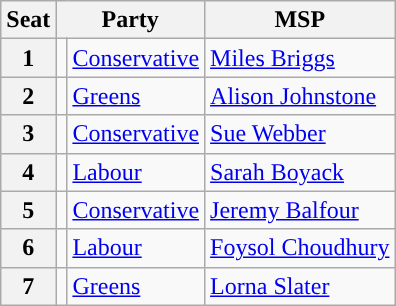<table class="wikitable sortable">
<tr>
<th>Seat</th>
<th colspan=2>Party</th>
<th>MSP</th>
</tr>
<tr>
<th>1</th>
<td style="color:inherit;background:"></td>
<td><a href='#'>Conservative</a></td>
<td><a href='#'>Miles Briggs</a></td>
</tr>
<tr>
<th>2</th>
<td style="color:inherit;background:"></td>
<td><a href='#'>Greens</a></td>
<td><a href='#'>Alison Johnstone</a></td>
</tr>
<tr>
<th>3</th>
<td style="color:inherit;background:"></td>
<td><a href='#'>Conservative</a></td>
<td><a href='#'>Sue Webber</a></td>
</tr>
<tr>
<th>4</th>
<td style="color:inherit;background:"></td>
<td><a href='#'>Labour</a></td>
<td><a href='#'>Sarah Boyack</a></td>
</tr>
<tr>
<th>5</th>
<td style="color:inherit;background:"></td>
<td><a href='#'>Conservative</a></td>
<td><a href='#'>Jeremy Balfour</a></td>
</tr>
<tr>
<th>6</th>
<td style="color:inherit;background:"></td>
<td><a href='#'>Labour</a></td>
<td><a href='#'>Foysol Choudhury</a></td>
</tr>
<tr>
<th>7</th>
<td style="color:inherit;background:"></td>
<td><a href='#'>Greens</a></td>
<td><a href='#'>Lorna Slater</a></td>
</tr>
</table>
